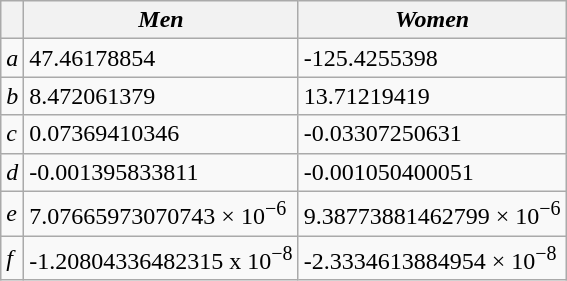<table class="wikitable">
<tr>
<th></th>
<th><em>Men</em></th>
<th><em>Women</em></th>
</tr>
<tr>
<td><em>a</em></td>
<td>47.46178854</td>
<td>-125.4255398</td>
</tr>
<tr>
<td><em>b</em></td>
<td>8.472061379</td>
<td>13.71219419</td>
</tr>
<tr>
<td><em>c</em></td>
<td>0.07369410346</td>
<td>-0.03307250631</td>
</tr>
<tr>
<td><em>d</em></td>
<td>-0.001395833811</td>
<td>-0.001050400051</td>
</tr>
<tr>
<td><em>e</em></td>
<td>7.07665973070743 × 10<sup>−6</sup></td>
<td>9.38773881462799 × 10<sup>−6</sup></td>
</tr>
<tr>
<td><em>f</em></td>
<td>-1.20804336482315 x 10<sup>−8</sup></td>
<td>-2.3334613884954 × 10<sup>−8</sup></td>
</tr>
</table>
